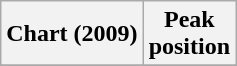<table class="wikitable sortable plainrowheaders" style="text-align:center">
<tr>
<th scope="col">Chart (2009)</th>
<th scope="col">Peak<br> position</th>
</tr>
<tr>
</tr>
</table>
